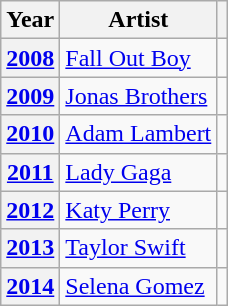<table class="wikitable plainrowheaders sortable">
<tr>
<th scope="col">Year</th>
<th scope="col">Artist</th>
<th scope="col" class="unsortable"></th>
</tr>
<tr>
<th scope="row"><a href='#'>2008</a></th>
<td><a href='#'>Fall Out Boy</a></td>
<td></td>
</tr>
<tr>
<th scope="row"><a href='#'>2009</a></th>
<td><a href='#'>Jonas Brothers</a></td>
<td></td>
</tr>
<tr>
<th scope="row"><a href='#'>2010</a></th>
<td><a href='#'>Adam Lambert</a></td>
<td></td>
</tr>
<tr>
<th scope="row"><a href='#'>2011</a></th>
<td><a href='#'>Lady Gaga</a></td>
<td></td>
</tr>
<tr>
<th scope="row"><a href='#'>2012</a></th>
<td><a href='#'>Katy Perry</a></td>
<td></td>
</tr>
<tr>
<th scope="row"><a href='#'>2013</a></th>
<td><a href='#'>Taylor Swift</a></td>
<td></td>
</tr>
<tr>
<th scope="row"><a href='#'>2014</a></th>
<td><a href='#'>Selena Gomez</a></td>
<td></td>
</tr>
</table>
